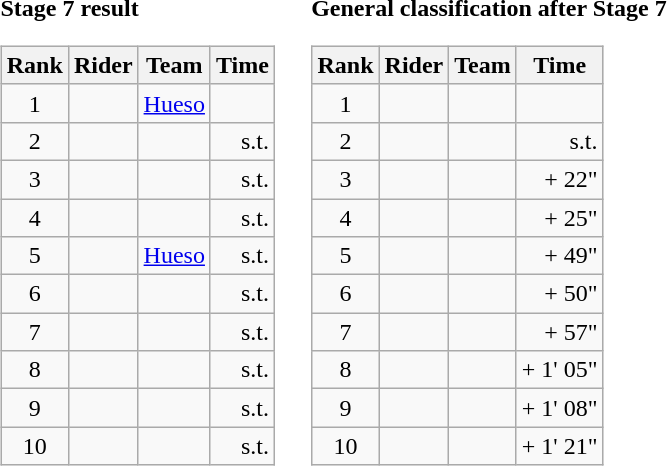<table>
<tr>
<td><strong>Stage 7 result</strong><br><table class="wikitable">
<tr>
<th scope="col">Rank</th>
<th scope="col">Rider</th>
<th scope="col">Team</th>
<th scope="col">Time</th>
</tr>
<tr>
<td style="text-align:center;">1</td>
<td></td>
<td><a href='#'>Hueso</a></td>
<td style="text-align:right;"></td>
</tr>
<tr>
<td style="text-align:center;">2</td>
<td></td>
<td></td>
<td style="text-align:right;">s.t.</td>
</tr>
<tr>
<td style="text-align:center;">3</td>
<td></td>
<td></td>
<td style="text-align:right;">s.t.</td>
</tr>
<tr>
<td style="text-align:center;">4</td>
<td></td>
<td></td>
<td style="text-align:right;">s.t.</td>
</tr>
<tr>
<td style="text-align:center;">5</td>
<td></td>
<td><a href='#'>Hueso</a></td>
<td style="text-align:right;">s.t.</td>
</tr>
<tr>
<td style="text-align:center;">6</td>
<td></td>
<td></td>
<td style="text-align:right;">s.t.</td>
</tr>
<tr>
<td style="text-align:center;">7</td>
<td></td>
<td></td>
<td style="text-align:right;">s.t.</td>
</tr>
<tr>
<td style="text-align:center;">8</td>
<td></td>
<td></td>
<td style="text-align:right;">s.t.</td>
</tr>
<tr>
<td style="text-align:center;">9</td>
<td></td>
<td></td>
<td style="text-align:right;">s.t.</td>
</tr>
<tr>
<td style="text-align:center;">10</td>
<td></td>
<td></td>
<td style="text-align:right;">s.t.</td>
</tr>
</table>
</td>
<td></td>
<td><strong>General classification after Stage 7</strong><br><table class="wikitable">
<tr>
<th scope="col">Rank</th>
<th scope="col">Rider</th>
<th scope="col">Team</th>
<th scope="col">Time</th>
</tr>
<tr>
<td style="text-align:center;">1</td>
<td></td>
<td></td>
<td style="text-align:right;"></td>
</tr>
<tr>
<td style="text-align:center;">2</td>
<td></td>
<td></td>
<td style="text-align:right;">s.t.</td>
</tr>
<tr>
<td style="text-align:center;">3</td>
<td></td>
<td></td>
<td style="text-align:right;">+ 22"</td>
</tr>
<tr>
<td style="text-align:center;">4</td>
<td></td>
<td></td>
<td style="text-align:right;">+ 25"</td>
</tr>
<tr>
<td style="text-align:center;">5</td>
<td></td>
<td></td>
<td style="text-align:right;">+ 49"</td>
</tr>
<tr>
<td style="text-align:center;">6</td>
<td></td>
<td></td>
<td style="text-align:right;">+ 50"</td>
</tr>
<tr>
<td style="text-align:center;">7</td>
<td></td>
<td></td>
<td style="text-align:right;">+ 57"</td>
</tr>
<tr>
<td style="text-align:center;">8</td>
<td></td>
<td></td>
<td style="text-align:right;">+ 1' 05"</td>
</tr>
<tr>
<td style="text-align:center;">9</td>
<td></td>
<td></td>
<td style="text-align:right;">+ 1' 08"</td>
</tr>
<tr>
<td style="text-align:center;">10</td>
<td></td>
<td></td>
<td style="text-align:right;">+ 1' 21"</td>
</tr>
</table>
</td>
</tr>
</table>
